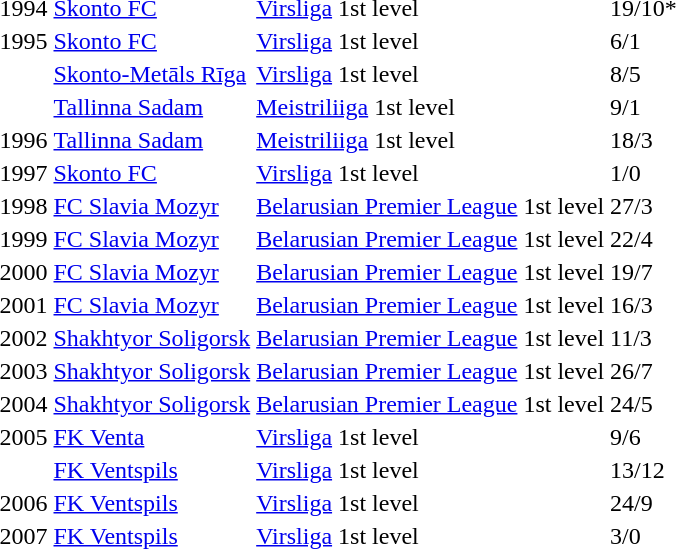<table>
<tr>
<td>1994</td>
<td><a href='#'>Skonto FC</a></td>
<td><a href='#'>Virsliga</a> 1st level</td>
<td>19/10*</td>
</tr>
<tr>
<td>1995</td>
<td><a href='#'>Skonto FC</a></td>
<td><a href='#'>Virsliga</a> 1st level</td>
<td>6/1</td>
</tr>
<tr>
<td></td>
<td><a href='#'>Skonto-Metāls Rīga</a></td>
<td><a href='#'>Virsliga</a> 1st level</td>
<td>8/5</td>
</tr>
<tr>
<td></td>
<td><a href='#'>Tallinna Sadam</a></td>
<td><a href='#'>Meistriliiga</a> 1st level</td>
<td>9/1</td>
</tr>
<tr>
<td>1996</td>
<td><a href='#'>Tallinna Sadam</a></td>
<td><a href='#'>Meistriliiga</a> 1st level</td>
<td>18/3</td>
</tr>
<tr>
<td>1997</td>
<td><a href='#'>Skonto FC</a></td>
<td><a href='#'>Virsliga</a> 1st level</td>
<td>1/0</td>
</tr>
<tr>
<td>1998</td>
<td><a href='#'>FC Slavia Mozyr</a></td>
<td><a href='#'>Belarusian Premier League</a> 1st level</td>
<td>27/3</td>
</tr>
<tr>
<td>1999</td>
<td><a href='#'>FC Slavia Mozyr</a></td>
<td><a href='#'>Belarusian Premier League</a> 1st level</td>
<td>22/4</td>
</tr>
<tr>
<td>2000</td>
<td><a href='#'>FC Slavia Mozyr</a></td>
<td><a href='#'>Belarusian Premier League</a> 1st level</td>
<td>19/7</td>
</tr>
<tr>
<td>2001</td>
<td><a href='#'>FC Slavia Mozyr</a></td>
<td><a href='#'>Belarusian Premier League</a> 1st level</td>
<td>16/3</td>
</tr>
<tr>
<td>2002</td>
<td><a href='#'>Shakhtyor Soligorsk</a></td>
<td><a href='#'>Belarusian Premier League</a> 1st level</td>
<td>11/3</td>
</tr>
<tr>
<td>2003</td>
<td><a href='#'>Shakhtyor Soligorsk</a></td>
<td><a href='#'>Belarusian Premier League</a> 1st level</td>
<td>26/7</td>
</tr>
<tr>
<td>2004</td>
<td><a href='#'>Shakhtyor Soligorsk</a></td>
<td><a href='#'>Belarusian Premier League</a> 1st level</td>
<td>24/5</td>
</tr>
<tr>
<td>2005</td>
<td><a href='#'>FK Venta</a></td>
<td><a href='#'>Virsliga</a> 1st level</td>
<td>9/6</td>
</tr>
<tr>
<td></td>
<td><a href='#'>FK Ventspils</a></td>
<td><a href='#'>Virsliga</a> 1st level</td>
<td>13/12</td>
</tr>
<tr>
<td>2006</td>
<td><a href='#'>FK Ventspils</a></td>
<td><a href='#'>Virsliga</a> 1st level</td>
<td>24/9</td>
</tr>
<tr>
<td>2007</td>
<td><a href='#'>FK Ventspils</a></td>
<td><a href='#'>Virsliga</a> 1st level</td>
<td>3/0</td>
</tr>
</table>
